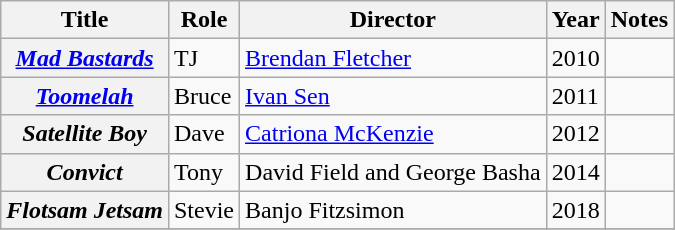<table class="wikitable plainrowheaders sortable">
<tr>
<th scope="col" class="unsortable">Title</th>
<th scope="col">Role</th>
<th scope="col">Director</th>
<th scope="col">Year</th>
<th scope="col" class="unsortable">Notes</th>
</tr>
<tr>
<th scope="row"><em><a href='#'>Mad Bastards</a></em></th>
<td>TJ</td>
<td><a href='#'>Brendan Fletcher</a></td>
<td>2010</td>
<td></td>
</tr>
<tr>
<th scope="row"><em><a href='#'>Toomelah</a></em></th>
<td>Bruce</td>
<td><a href='#'>Ivan Sen</a></td>
<td>2011</td>
<td></td>
</tr>
<tr>
<th scope="row"><em>Satellite Boy</em></th>
<td>Dave</td>
<td><a href='#'>Catriona McKenzie</a></td>
<td>2012</td>
<td></td>
</tr>
<tr>
<th scope="row"><em>Convict</em></th>
<td>Tony</td>
<td>David Field and George Basha</td>
<td>2014</td>
<td></td>
</tr>
<tr>
<th scope="row"><em>Flotsam Jetsam</em></th>
<td>Stevie</td>
<td>Banjo Fitzsimon</td>
<td>2018</td>
<td></td>
</tr>
<tr>
</tr>
</table>
